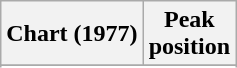<table class="wikitable sortable plainrowheaders" style="text-align:center">
<tr>
<th scope="col">Chart (1977)</th>
<th scope="col">Peak<br>position</th>
</tr>
<tr>
</tr>
<tr>
</tr>
</table>
